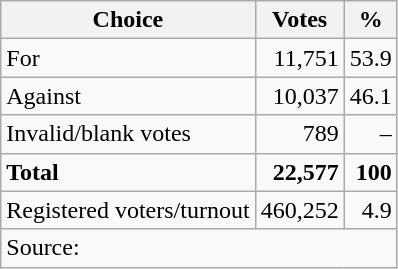<table class=wikitable style=text-align:right>
<tr>
<th>Choice</th>
<th>Votes</th>
<th>%</th>
</tr>
<tr>
<td align=left>For</td>
<td>11,751</td>
<td>53.9</td>
</tr>
<tr>
<td align=left>Against</td>
<td>10,037</td>
<td>46.1</td>
</tr>
<tr>
<td align=left>Invalid/blank votes</td>
<td>789</td>
<td>–</td>
</tr>
<tr>
<td align=left><strong>Total</strong></td>
<td><strong>22,577</strong></td>
<td><strong>100</strong></td>
</tr>
<tr>
<td align=left>Registered voters/turnout</td>
<td>460,252</td>
<td>4.9</td>
</tr>
<tr>
<td align=left colspan=3>Source: </td>
</tr>
</table>
